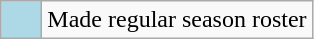<table class=wikitable>
<tr>
<td style="background:#ADD8E6; width:20px; em;"></td>
<td>Made regular season roster</td>
</tr>
</table>
